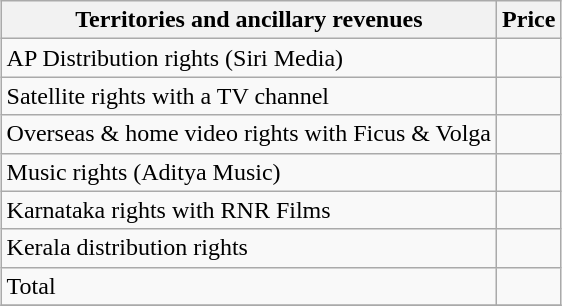<table class="wikitable sortable"  style="margin:auto; margin:auto;">
<tr>
<th>Territories and ancillary revenues</th>
<th>Price</th>
</tr>
<tr>
<td>AP Distribution rights (Siri Media)</td>
<td></td>
</tr>
<tr>
<td>Satellite rights with a TV channel</td>
<td></td>
</tr>
<tr>
<td>Overseas & home video rights with Ficus & Volga</td>
<td></td>
</tr>
<tr>
<td>Music rights (Aditya Music)</td>
<td></td>
</tr>
<tr>
<td>Karnataka rights with RNR Films</td>
<td></td>
</tr>
<tr>
<td>Kerala distribution rights</td>
<td></td>
</tr>
<tr>
<td>Total</td>
<td></td>
</tr>
<tr>
</tr>
</table>
